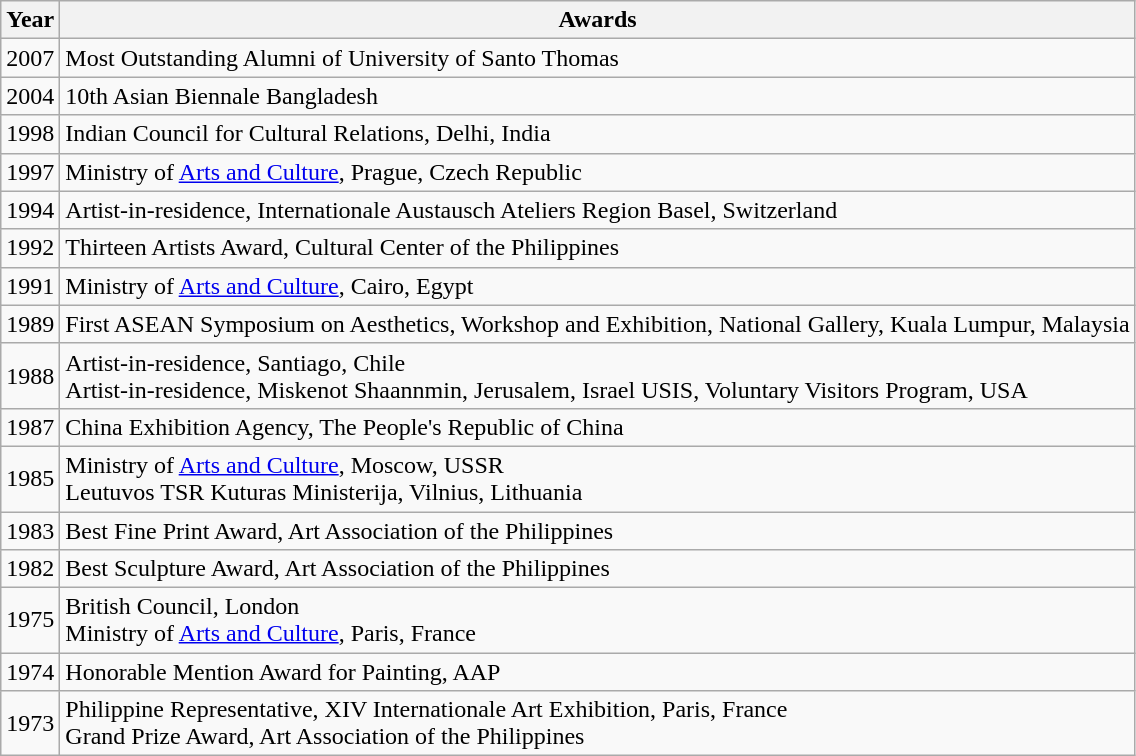<table class="wikitable">
<tr>
<th>Year</th>
<th>Awards</th>
</tr>
<tr>
<td>2007</td>
<td>Most Outstanding Alumni of University of Santo Thomas</td>
</tr>
<tr>
<td>2004</td>
<td>10th Asian Biennale Bangladesh</td>
</tr>
<tr>
<td>1998</td>
<td>Indian Council for Cultural Relations, Delhi, India</td>
</tr>
<tr>
<td>1997</td>
<td>Ministry of <a href='#'>Arts and Culture</a>, Prague, Czech Republic</td>
</tr>
<tr>
<td>1994</td>
<td>Artist-in-residence, Internationale Austausch Ateliers Region Basel, Switzerland</td>
</tr>
<tr>
<td>1992</td>
<td>Thirteen Artists Award, Cultural Center of the Philippines</td>
</tr>
<tr>
<td>1991</td>
<td>Ministry of <a href='#'>Arts and Culture</a>, Cairo, Egypt</td>
</tr>
<tr>
<td>1989</td>
<td>First ASEAN Symposium on Aesthetics, Workshop and Exhibition, National Gallery, Kuala Lumpur, Malaysia</td>
</tr>
<tr>
<td>1988</td>
<td>Artist-in-residence, Santiago, Chile<br>Artist-in-residence, Miskenot Shaannmin, Jerusalem, Israel
USIS, Voluntary Visitors Program, USA</td>
</tr>
<tr>
<td>1987</td>
<td>China Exhibition Agency, The People's Republic of China</td>
</tr>
<tr>
<td>1985</td>
<td>Ministry of <a href='#'>Arts and Culture</a>, Moscow, USSR<br>Leutuvos TSR Kuturas Ministerija, Vilnius, Lithuania</td>
</tr>
<tr>
<td>1983</td>
<td>Best Fine Print Award, Art Association of the Philippines</td>
</tr>
<tr>
<td>1982</td>
<td>Best Sculpture Award, Art Association of the Philippines</td>
</tr>
<tr>
<td>1975</td>
<td>British Council, London<br>Ministry of <a href='#'>Arts and Culture</a>, Paris, France</td>
</tr>
<tr>
<td>1974</td>
<td>Honorable Mention Award for Painting, AAP</td>
</tr>
<tr>
<td>1973</td>
<td>Philippine Representative, XIV Internationale Art Exhibition, Paris, France<br>Grand Prize Award, Art Association of the Philippines</td>
</tr>
</table>
